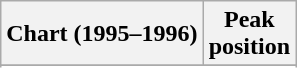<table class="wikitable sortable plainrowheaders" style="text-align:center">
<tr>
<th scope="col">Chart (1995–1996)</th>
<th scope="col">Peak<br>position</th>
</tr>
<tr>
</tr>
<tr>
</tr>
<tr>
</tr>
<tr>
</tr>
<tr>
</tr>
<tr>
</tr>
</table>
